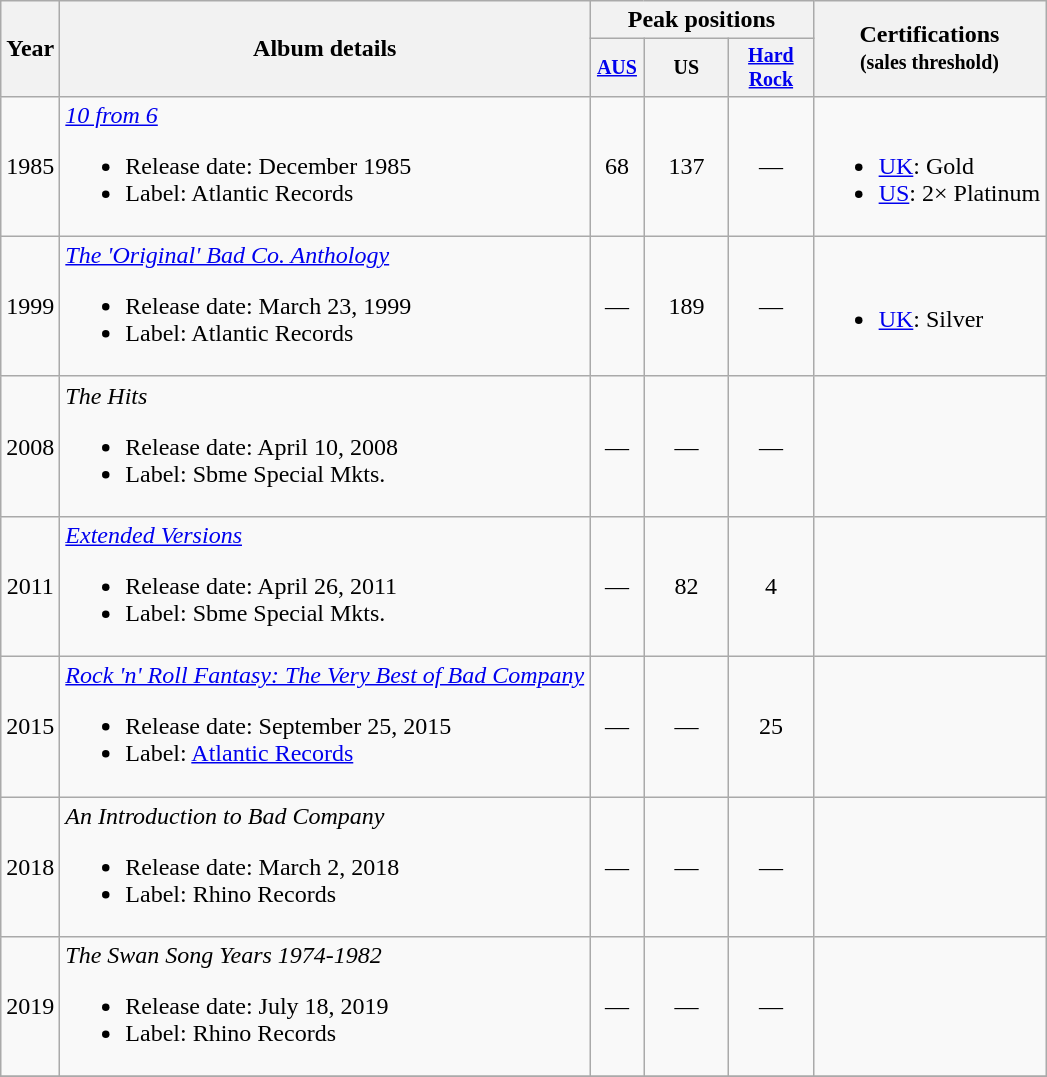<table class="wikitable" style="text-align:center;">
<tr>
<th rowspan="2">Year</th>
<th rowspan="2">Album details</th>
<th colspan="3">Peak positions</th>
<th rowspan="2">Certifications<br><small>(sales threshold)</small></th>
</tr>
<tr style="font-size:smaller;">
<th width="30"><a href='#'>AUS</a><br></th>
<th width="50">US<br></th>
<th width="50"><a href='#'>Hard<br>Rock</a><br></th>
</tr>
<tr>
<td>1985</td>
<td align="left"><em><a href='#'>10 from 6</a></em><br><ul><li>Release date: December 1985</li><li>Label: Atlantic Records</li></ul></td>
<td>68</td>
<td>137</td>
<td>—</td>
<td align="left"><br><ul><li><a href='#'>UK</a>: Gold</li><li><a href='#'>US</a>: 2× Platinum</li></ul></td>
</tr>
<tr>
<td>1999</td>
<td align="left"><em><a href='#'>The 'Original' Bad Co. Anthology</a></em><br><ul><li>Release date: March 23, 1999</li><li>Label: Atlantic Records</li></ul></td>
<td>—</td>
<td>189</td>
<td>—</td>
<td align="left"><br><ul><li><a href='#'>UK</a>: Silver</li></ul></td>
</tr>
<tr>
<td>2008</td>
<td align="left"><em>The Hits</em><br><ul><li>Release date: April 10, 2008</li><li>Label: Sbme Special Mkts.</li></ul></td>
<td>—</td>
<td>—</td>
<td>—</td>
<td></td>
</tr>
<tr>
<td>2011</td>
<td align="left"><em><a href='#'>Extended Versions</a></em><br><ul><li>Release date: April 26, 2011</li><li>Label: Sbme Special Mkts.</li></ul></td>
<td>—</td>
<td>82</td>
<td>4</td>
<td></td>
</tr>
<tr>
<td>2015</td>
<td align="left"><em><a href='#'>Rock 'n' Roll Fantasy: The Very Best of Bad Company</a></em><br><ul><li>Release date: September 25, 2015</li><li>Label: <a href='#'>Atlantic Records</a></li></ul></td>
<td>—</td>
<td>—</td>
<td>25</td>
<td></td>
</tr>
<tr>
<td>2018</td>
<td align="left"><em>An Introduction to Bad Company</em><br><ul><li>Release date: March 2, 2018</li><li>Label: Rhino Records</li></ul></td>
<td>—</td>
<td>—</td>
<td>—</td>
<td></td>
</tr>
<tr>
<td>2019</td>
<td align="left"><em>The Swan Song Years 1974-1982</em><br><ul><li>Release date: July 18, 2019</li><li>Label: Rhino Records</li></ul></td>
<td>—</td>
<td>—</td>
<td>—</td>
<td></td>
</tr>
<tr>
</tr>
</table>
